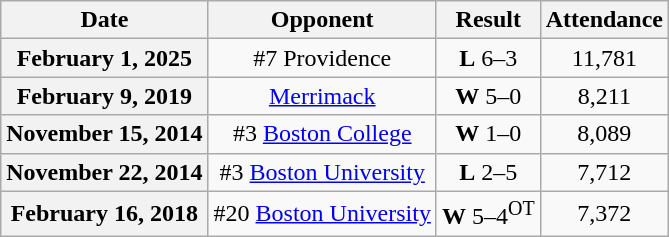<table class="wikitable" style="text-align:center;">
<tr>
<th scope="col">Date</th>
<th scope="col">Opponent</th>
<th scope="col">Result</th>
<th scope="col">Attendance</th>
</tr>
<tr>
<th>February 1, 2025</th>
<td>#7 Providence</td>
<td><strong>L</strong> 6–3</td>
<td>11,781</td>
</tr>
<tr>
<th scope="row">February 9, 2019</th>
<td><a href='#'>Merrimack</a></td>
<td><strong>W</strong> 5–0</td>
<td>8,211</td>
</tr>
<tr>
<th scope="row">November 15, 2014</th>
<td>#3 <a href='#'>Boston College</a></td>
<td><strong>W</strong> 1–0</td>
<td>8,089</td>
</tr>
<tr>
<th scope="row">November 22, 2014</th>
<td>#3 <a href='#'>Boston University</a></td>
<td><strong>L</strong> 2–5</td>
<td>7,712</td>
</tr>
<tr>
<th scope="row">February 16, 2018</th>
<td>#20 <a href='#'>Boston University</a></td>
<td><strong>W</strong> 5–4<sup>OT</sup></td>
<td>7,372</td>
</tr>
</table>
